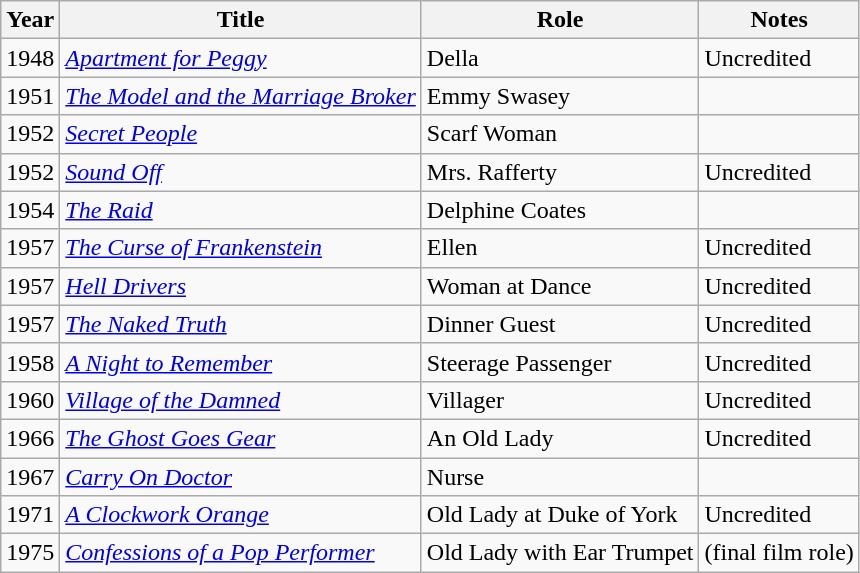<table class="wikitable">
<tr>
<th>Year</th>
<th>Title</th>
<th>Role</th>
<th>Notes</th>
</tr>
<tr>
<td>1948</td>
<td><em><a href='#'>Apartment for Peggy</a></em></td>
<td>Della</td>
<td>Uncredited</td>
</tr>
<tr>
<td>1951</td>
<td><em><a href='#'>The Model and the Marriage Broker</a></em></td>
<td>Emmy Swasey</td>
<td></td>
</tr>
<tr>
<td>1952</td>
<td><em><a href='#'>Secret People</a></em></td>
<td>Scarf Woman</td>
<td></td>
</tr>
<tr>
<td>1952</td>
<td><em><a href='#'>Sound Off</a></em></td>
<td>Mrs. Rafferty</td>
<td>Uncredited</td>
</tr>
<tr>
<td>1954</td>
<td><em><a href='#'>The Raid</a></em></td>
<td>Delphine Coates</td>
<td></td>
</tr>
<tr>
<td>1957</td>
<td><em><a href='#'>The Curse of Frankenstein</a></em></td>
<td>Ellen</td>
<td>Uncredited</td>
</tr>
<tr>
<td>1957</td>
<td><em><a href='#'>Hell Drivers</a></em></td>
<td>Woman at Dance</td>
<td>Uncredited</td>
</tr>
<tr>
<td>1957</td>
<td><em><a href='#'>The Naked Truth</a></em></td>
<td>Dinner Guest</td>
<td>Uncredited</td>
</tr>
<tr>
<td>1958</td>
<td><em><a href='#'>A Night to Remember</a></em></td>
<td>Steerage Passenger</td>
<td>Uncredited</td>
</tr>
<tr>
<td>1960</td>
<td><em><a href='#'>Village of the Damned</a></em></td>
<td>Villager</td>
<td>Uncredited</td>
</tr>
<tr>
<td>1966</td>
<td><em><a href='#'>The Ghost Goes Gear</a></em></td>
<td>An Old Lady</td>
<td>Uncredited</td>
</tr>
<tr>
<td>1967</td>
<td><em><a href='#'>Carry On Doctor</a></em></td>
<td>Nurse</td>
<td></td>
</tr>
<tr>
<td>1971</td>
<td><em><a href='#'>A Clockwork Orange</a></em></td>
<td>Old Lady at Duke of York</td>
<td>Uncredited</td>
</tr>
<tr>
<td>1975</td>
<td><em><a href='#'>Confessions of a Pop Performer</a></em></td>
<td>Old Lady with Ear Trumpet</td>
<td>(final film role)</td>
</tr>
</table>
